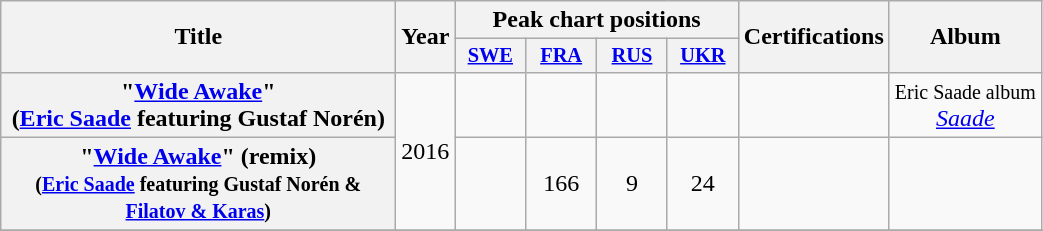<table class="wikitable plainrowheaders" style="text-align:center;">
<tr>
<th scope="col" rowspan="2" style="width:16em;">Title</th>
<th scope="col" rowspan="2" style="width:1em;">Year</th>
<th scope="col" colspan="4">Peak chart positions</th>
<th scope="col" rowspan="2">Certifications</th>
<th scope="col" rowspan="2">Album</th>
</tr>
<tr>
<th scope="col" style="width:3em;font-size:85%;"><a href='#'>SWE</a><br></th>
<th scope="col" style="width:3em;font-size:85%;"><a href='#'>FRA</a><br></th>
<th scope="col" style="width:3em;font-size:85%;"><a href='#'>RUS</a><br></th>
<th scope="col" style="width:3em;font-size:85%;"><a href='#'>UKR</a><br></th>
</tr>
<tr>
<th scope="row">"<a href='#'>Wide Awake</a>"<br><span>(<a href='#'>Eric Saade</a> featuring Gustaf Norén)</span></th>
<td rowspan=2>2016</td>
<td></td>
<td></td>
<td></td>
<td></td>
<td></td>
<td><small>Eric Saade album</small><br><em><a href='#'>Saade</a></em></td>
</tr>
<tr>
<th scope="row">"<a href='#'>Wide Awake</a>" (remix) <br><small>(<a href='#'>Eric Saade</a> featuring Gustaf Norén &  <a href='#'>Filatov & Karas</a>)</small></th>
<td></td>
<td>166<br></td>
<td>9 <br></td>
<td>24 <br></td>
<td></td>
<td></td>
</tr>
<tr>
</tr>
</table>
